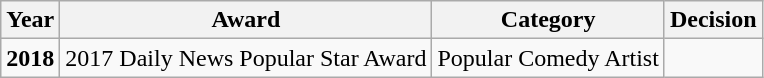<table class="wikitable">
<tr>
<th>Year</th>
<th>Award</th>
<th>Category</th>
<th>Decision</th>
</tr>
<tr>
<td><strong>2018</strong></td>
<td>2017 Daily News Popular Star Award</td>
<td>Popular Comedy Artist</td>
<td></td>
</tr>
</table>
